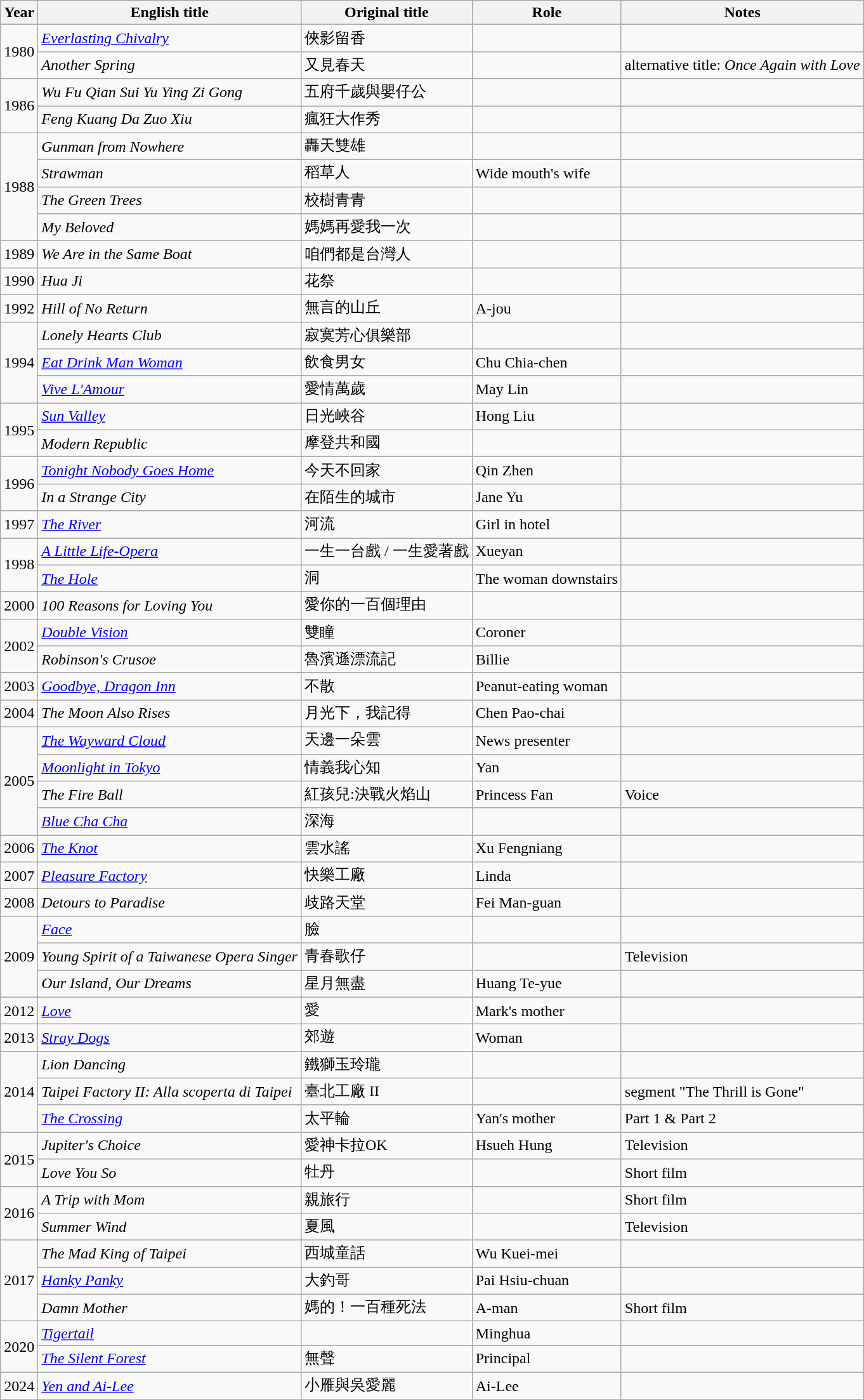<table class="wikitable sortable">
<tr>
<th>Year</th>
<th>English title</th>
<th>Original title</th>
<th>Role</th>
<th class="unsortable">Notes</th>
</tr>
<tr>
<td rowspan=2>1980</td>
<td><em><a href='#'>Everlasting Chivalry</a></em></td>
<td>俠影留香</td>
<td></td>
<td></td>
</tr>
<tr>
<td><em>Another Spring</em></td>
<td>又見春天</td>
<td></td>
<td>alternative title: <em>Once Again with Love</em></td>
</tr>
<tr>
<td rowspan=2>1986</td>
<td><em>Wu Fu Qian Sui Yu Ying Zi Gong</em></td>
<td>五府千歲與嬰仔公</td>
<td></td>
<td></td>
</tr>
<tr>
<td><em>Feng Kuang Da Zuo Xiu</em></td>
<td>瘋狂大作秀</td>
<td></td>
<td></td>
</tr>
<tr>
<td rowspan=4>1988</td>
<td><em>Gunman from Nowhere</em></td>
<td>轟天雙雄</td>
<td></td>
<td></td>
</tr>
<tr>
<td><em>Strawman</em></td>
<td>稻草人</td>
<td>Wide mouth's wife</td>
<td></td>
</tr>
<tr>
<td><em>The Green Trees</em></td>
<td>校樹青青</td>
<td></td>
<td></td>
</tr>
<tr>
<td><em>My Beloved</em></td>
<td>媽媽再愛我一次</td>
<td></td>
<td></td>
</tr>
<tr>
<td>1989</td>
<td><em>We Are in the Same Boat</em></td>
<td>咱們都是台灣人</td>
<td></td>
<td></td>
</tr>
<tr>
<td>1990</td>
<td><em>Hua Ji</em></td>
<td>花祭</td>
<td></td>
<td></td>
</tr>
<tr>
<td>1992</td>
<td><em>Hill of No Return</em></td>
<td>無言的山丘</td>
<td>A-jou</td>
<td></td>
</tr>
<tr>
<td rowspan=3>1994</td>
<td><em>Lonely Hearts Club</em></td>
<td>寂寞芳心俱樂部</td>
<td></td>
<td></td>
</tr>
<tr>
<td><em><a href='#'>Eat Drink Man Woman</a></em></td>
<td>飲食男女</td>
<td>Chu Chia-chen</td>
<td></td>
</tr>
<tr>
<td><em><a href='#'>Vive L'Amour</a></em></td>
<td>愛情萬歲</td>
<td>May Lin</td>
<td></td>
</tr>
<tr>
<td rowspan=2>1995</td>
<td><em><a href='#'>Sun Valley</a></em></td>
<td>日光峽谷</td>
<td>Hong Liu</td>
<td></td>
</tr>
<tr>
<td><em>Modern Republic</em></td>
<td>摩登共和國</td>
<td></td>
<td></td>
</tr>
<tr>
<td rowspan=2>1996</td>
<td><em><a href='#'>Tonight Nobody Goes Home</a></em></td>
<td>今天不回家</td>
<td>Qin Zhen</td>
<td></td>
</tr>
<tr>
<td><em>In a Strange City</em></td>
<td>在陌生的城市</td>
<td>Jane Yu</td>
<td></td>
</tr>
<tr>
<td>1997</td>
<td><em><a href='#'>The River</a></em></td>
<td>河流</td>
<td>Girl in hotel</td>
<td></td>
</tr>
<tr>
<td rowspan=2>1998</td>
<td><em><a href='#'>A Little Life-Opera</a></em></td>
<td>一生一台戲 / 一生愛著戲</td>
<td>Xueyan</td>
<td></td>
</tr>
<tr>
<td><em><a href='#'>The Hole</a></em></td>
<td>洞</td>
<td>The woman downstairs</td>
<td></td>
</tr>
<tr>
<td>2000</td>
<td><em>100 Reasons for Loving You</em></td>
<td>愛你的一百個理由</td>
<td></td>
<td></td>
</tr>
<tr>
<td rowspan=2>2002</td>
<td><em><a href='#'>Double Vision</a></em></td>
<td>雙瞳</td>
<td>Coroner</td>
<td></td>
</tr>
<tr>
<td><em>Robinson's Crusoe</em></td>
<td>魯濱遜漂流記</td>
<td>Billie</td>
<td></td>
</tr>
<tr>
<td>2003</td>
<td><em><a href='#'>Goodbye, Dragon Inn</a></em></td>
<td>不散</td>
<td>Peanut-eating woman</td>
<td></td>
</tr>
<tr>
<td>2004</td>
<td><em>The Moon Also Rises</em></td>
<td>月光下，我記得</td>
<td>Chen Pao-chai</td>
<td></td>
</tr>
<tr>
<td rowspan=4>2005</td>
<td><em><a href='#'>The Wayward Cloud</a></em></td>
<td>天邊一朵雲</td>
<td>News presenter</td>
<td></td>
</tr>
<tr>
<td><em><a href='#'>Moonlight in Tokyo</a></em></td>
<td>情義我心知</td>
<td>Yan</td>
<td></td>
</tr>
<tr>
<td><em>The Fire Ball</em></td>
<td>紅孩兒:決戰火焰山</td>
<td>Princess Fan</td>
<td>Voice</td>
</tr>
<tr>
<td><em><a href='#'>Blue Cha Cha</a></em></td>
<td>深海</td>
<td></td>
<td></td>
</tr>
<tr>
<td>2006</td>
<td><em><a href='#'>The Knot</a></em></td>
<td>雲水謠</td>
<td>Xu Fengniang</td>
<td></td>
</tr>
<tr>
<td>2007</td>
<td><em><a href='#'>Pleasure Factory</a></em></td>
<td>快樂工廠</td>
<td>Linda</td>
<td></td>
</tr>
<tr>
<td>2008</td>
<td><em>Detours to Paradise</em></td>
<td>歧路天堂</td>
<td>Fei Man-guan</td>
<td></td>
</tr>
<tr>
<td rowspan=3>2009</td>
<td><em><a href='#'>Face</a></em></td>
<td>臉</td>
<td></td>
<td></td>
</tr>
<tr>
<td><em>Young Spirit of a Taiwanese Opera Singer</em></td>
<td>青春歌仔</td>
<td></td>
<td>Television</td>
</tr>
<tr>
<td><em>Our Island, Our Dreams</em></td>
<td>星月無盡</td>
<td>Huang Te-yue</td>
<td></td>
</tr>
<tr>
<td>2012</td>
<td><em><a href='#'>Love</a></em></td>
<td>愛</td>
<td>Mark's mother</td>
<td></td>
</tr>
<tr>
<td>2013</td>
<td><em><a href='#'>Stray Dogs</a></em></td>
<td>郊遊</td>
<td>Woman</td>
<td></td>
</tr>
<tr>
<td rowspan=3>2014</td>
<td><em>Lion Dancing</em></td>
<td>鐵獅玉玲瓏</td>
<td></td>
<td></td>
</tr>
<tr>
<td><em>Taipei Factory II: Alla scoperta di Taipei</em></td>
<td>臺北工廠 II</td>
<td></td>
<td>segment "The Thrill is Gone"</td>
</tr>
<tr>
<td><em><a href='#'>The Crossing</a></em></td>
<td>太平輪</td>
<td>Yan's mother</td>
<td>Part 1 & Part 2</td>
</tr>
<tr>
<td rowspan=2>2015</td>
<td><em>Jupiter's Choice</em></td>
<td>愛神卡拉OK</td>
<td>Hsueh Hung</td>
<td>Television</td>
</tr>
<tr>
<td><em>Love You So</em></td>
<td>牡丹</td>
<td></td>
<td>Short film</td>
</tr>
<tr>
<td rowspan=2>2016</td>
<td><em>A Trip with Mom</em></td>
<td>親旅行</td>
<td></td>
<td>Short film</td>
</tr>
<tr>
<td><em>Summer Wind</em></td>
<td>夏風</td>
<td></td>
<td>Television</td>
</tr>
<tr>
<td rowspan=3>2017</td>
<td><em>The Mad King of Taipei</em></td>
<td>西城童話</td>
<td>Wu Kuei-mei</td>
<td></td>
</tr>
<tr>
<td><em><a href='#'>Hanky Panky</a></em></td>
<td>大釣哥</td>
<td>Pai Hsiu-chuan</td>
<td></td>
</tr>
<tr>
<td><em>Damn Mother</em></td>
<td>媽的！一百種死法</td>
<td>A-man</td>
<td>Short film</td>
</tr>
<tr>
<td rowspan=2>2020</td>
<td><em><a href='#'>Tigertail</a></em></td>
<td></td>
<td>Minghua</td>
<td></td>
</tr>
<tr>
<td><em><a href='#'>The Silent Forest</a></em></td>
<td>無聲</td>
<td>Principal</td>
<td></td>
</tr>
<tr>
<td>2024</td>
<td><em><a href='#'>Yen and Ai-Lee</a></em></td>
<td>小雁與吳愛麗</td>
<td>Ai-Lee</td>
<td></td>
</tr>
</table>
